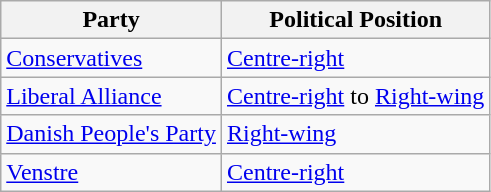<table class="wikitable mw-collapsible mw-collapsed">
<tr>
<th>Party</th>
<th>Political Position</th>
</tr>
<tr>
<td><a href='#'>Conservatives</a></td>
<td><a href='#'>Centre-right</a></td>
</tr>
<tr>
<td><a href='#'>Liberal Alliance</a></td>
<td><a href='#'>Centre-right</a> to <a href='#'>Right-wing</a></td>
</tr>
<tr>
<td><a href='#'>Danish People's Party</a></td>
<td><a href='#'>Right-wing</a></td>
</tr>
<tr>
<td><a href='#'>Venstre</a></td>
<td><a href='#'>Centre-right</a></td>
</tr>
</table>
